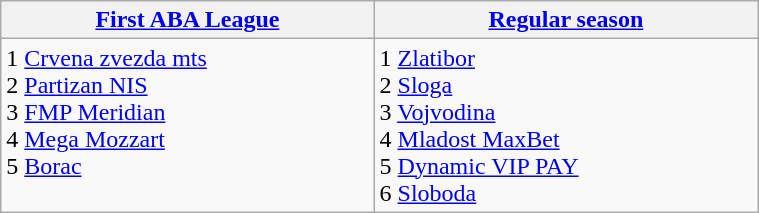<table class=wikitable width=40%>
<tr>
<th width=13%><a href='#'>First ABA League</a></th>
<th width=13%><a href='#'>Regular season</a></th>
</tr>
<tr valign=top>
<td>1 <a href='#'>Crvena zvezda mts</a><br>2 <a href='#'>Partizan NIS</a> <br>3 <a href='#'>FMP Meridian</a><br>4 <a href='#'>Mega Mozzart</a><br>5 <a href='#'>Borac</a></td>
<td>1 <a href='#'>Zlatibor</a><br>2 <a href='#'>Sloga</a><br>3 <a href='#'>Vojvodina</a><br>4 <a href='#'>Mladost MaxBet</a> <br> 5 <a href='#'>Dynamic VIP PAY</a> <br>6 <a href='#'>Sloboda</a></td>
</tr>
</table>
